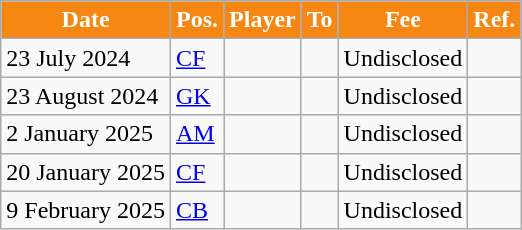<table class="wikitable plainrowheaders sortable">
<tr>
<th style="background:#F68712; color:#FFFFFF;">Date</th>
<th style="background:#F68712; color:#FFFFFF;">Pos.</th>
<th style="background:#F68712; color:#FFFFFF;">Player</th>
<th style="background:#F68712; color:#FFFFFF;">To</th>
<th style="background:#F68712; color:#FFFFFF;">Fee</th>
<th style="background:#F68712; color:#FFFFFF;">Ref.</th>
</tr>
<tr>
<td>23 July 2024</td>
<td><a href='#'>CF</a></td>
<td></td>
<td></td>
<td>Undisclosed</td>
<td></td>
</tr>
<tr>
<td>23 August 2024</td>
<td><a href='#'>GK</a></td>
<td></td>
<td></td>
<td>Undisclosed</td>
<td></td>
</tr>
<tr>
<td>2 January 2025</td>
<td><a href='#'>AM</a></td>
<td></td>
<td></td>
<td>Undisclosed</td>
<td></td>
</tr>
<tr>
<td>20 January 2025</td>
<td><a href='#'>CF</a></td>
<td></td>
<td></td>
<td>Undisclosed</td>
<td></td>
</tr>
<tr>
<td>9 February 2025</td>
<td><a href='#'>CB</a></td>
<td></td>
<td></td>
<td>Undisclosed</td>
<td></td>
</tr>
</table>
